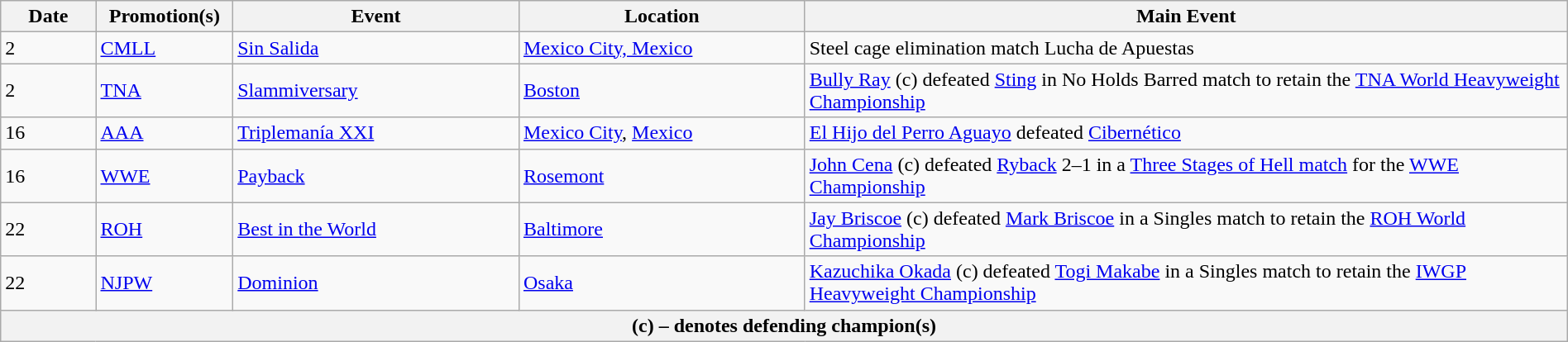<table class="wikitable" style="width:100%;">
<tr>
<th width=5%>Date</th>
<th width=5%>Promotion(s)</th>
<th width=15%>Event</th>
<th width=15%>Location</th>
<th width=40%>Main Event</th>
</tr>
<tr>
<td>2</td>
<td><a href='#'>CMLL</a></td>
<td><a href='#'>Sin Salida</a></td>
<td><a href='#'>Mexico City, Mexico</a></td>
<td>Steel cage elimination match Lucha de Apuestas</td>
</tr>
<tr>
<td>2</td>
<td><a href='#'>TNA</a></td>
<td><a href='#'>Slammiversary</a></td>
<td><a href='#'>Boston</a></td>
<td><a href='#'>Bully Ray</a> (c) defeated <a href='#'>Sting</a> in No Holds Barred match to retain the <a href='#'>TNA World Heavyweight Championship</a></td>
</tr>
<tr>
<td>16</td>
<td><a href='#'>AAA</a></td>
<td><a href='#'>Triplemanía XXI</a></td>
<td><a href='#'>Mexico City</a>, <a href='#'>Mexico</a></td>
<td><a href='#'>El Hijo del Perro Aguayo</a> defeated <a href='#'>Cibernético</a></td>
</tr>
<tr>
<td>16</td>
<td><a href='#'>WWE</a></td>
<td><a href='#'>Payback</a></td>
<td><a href='#'>Rosemont</a></td>
<td><a href='#'>John Cena</a> (c)  defeated <a href='#'>Ryback</a> 2–1 in a <a href='#'>Three Stages of Hell match</a> for the <a href='#'>WWE Championship</a></td>
</tr>
<tr>
<td>22</td>
<td><a href='#'>ROH</a></td>
<td><a href='#'>Best in the World</a></td>
<td><a href='#'>Baltimore</a></td>
<td><a href='#'>Jay Briscoe</a> (c) defeated <a href='#'>Mark Briscoe</a> in a Singles match to retain the <a href='#'>ROH World Championship</a></td>
</tr>
<tr>
<td>22</td>
<td><a href='#'>NJPW</a></td>
<td><a href='#'>Dominion</a></td>
<td><a href='#'>Osaka</a></td>
<td><a href='#'>Kazuchika Okada</a> (c) defeated <a href='#'>Togi Makabe</a> in a Singles match to retain the <a href='#'>IWGP Heavyweight Championship</a></td>
</tr>
<tr>
<th colspan="6">(c) – denotes defending champion(s)</th>
</tr>
</table>
